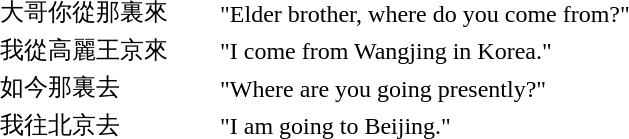<table style="padding-left: 2em">
<tr>
<td style="padding-right: 2em">大哥你從那裏來</td>
<td>"Elder brother, where do you come from?"</td>
</tr>
<tr>
<td>我從高麗王京來</td>
<td>"I come from Wangjing in Korea."</td>
</tr>
<tr>
<td>如今那裏去</td>
<td>"Where are you going presently?"</td>
</tr>
<tr>
<td>我往北京去</td>
<td>"I am going to Beijing."</td>
</tr>
</table>
